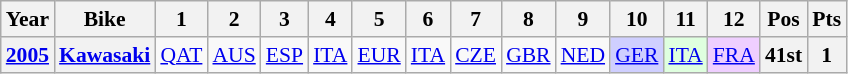<table class="wikitable" style="text-align:center; font-size:90%">
<tr>
<th>Year</th>
<th>Bike</th>
<th>1</th>
<th>2</th>
<th>3</th>
<th>4</th>
<th>5</th>
<th>6</th>
<th>7</th>
<th>8</th>
<th>9</th>
<th>10</th>
<th>11</th>
<th>12</th>
<th>Pos</th>
<th>Pts</th>
</tr>
<tr>
<th><a href='#'>2005</a></th>
<th><a href='#'>Kawasaki</a></th>
<td><a href='#'>QAT</a></td>
<td><a href='#'>AUS</a></td>
<td><a href='#'>ESP</a></td>
<td><a href='#'>ITA</a></td>
<td><a href='#'>EUR</a></td>
<td><a href='#'>ITA</a></td>
<td><a href='#'>CZE</a></td>
<td><a href='#'>GBR</a></td>
<td><a href='#'>NED</a></td>
<td style="background:#CFCFFF;"><a href='#'>GER</a><br></td>
<td style="background:#DFFFDF;"><a href='#'>ITA</a><br></td>
<td style="background:#EFCFFF;"><a href='#'>FRA</a><br></td>
<th>41st</th>
<th>1</th>
</tr>
</table>
